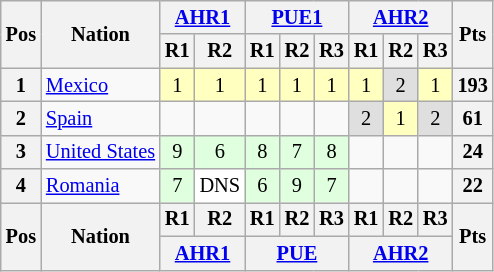<table class="wikitable" style="font-size: 85%; text-align:center">
<tr>
<th rowspan=2>Pos</th>
<th rowspan=2>Nation</th>
<th colspan=2><a href='#'>AHR1</a><br></th>
<th colspan=3><a href='#'>PUE1</a><br></th>
<th colspan=3><a href='#'>AHR2</a><br></th>
<th rowspan=2>Pts</th>
</tr>
<tr>
<th>R1</th>
<th>R2</th>
<th>R1</th>
<th>R2</th>
<th>R3</th>
<th>R1</th>
<th>R2</th>
<th>R3</th>
</tr>
<tr>
<th>1</th>
<td style="text-align:left"> <a href='#'>Mexico</a></td>
<td style="background:#ffffbf">1</td>
<td style="background:#ffffbf">1</td>
<td style="background:#ffffbf">1</td>
<td style="background:#ffffbf">1</td>
<td style="background:#ffffbf">1</td>
<td style="background:#ffffbf">1</td>
<td style="background:#dfdfdf">2</td>
<td style="background:#ffffbf">1</td>
<th>193</th>
</tr>
<tr>
<th>2</th>
<td style="text-align:left"> <a href='#'>Spain</a></td>
<td></td>
<td></td>
<td></td>
<td></td>
<td></td>
<td style="background:#dfdfdf">2</td>
<td style="background:#ffffbf">1</td>
<td style="background:#dfdfdf">2</td>
<th>61</th>
</tr>
<tr>
<th>3</th>
<td style="text-align:left" nowrap> <a href='#'>United States</a></td>
<td style="background:#dfffdf">9</td>
<td style="background:#dfffdf">6</td>
<td style="background:#dfffdf">8</td>
<td style="background:#dfffdf">7</td>
<td style="background:#dfffdf">8</td>
<td></td>
<td></td>
<td></td>
<th>24</th>
</tr>
<tr>
<th>4</th>
<td style="text-align:left"> <a href='#'>Romania</a></td>
<td style="background:#dfffdf">7</td>
<td style="background:#ffffff">DNS</td>
<td style="background:#dfffdf">6</td>
<td style="background:#dfffdf">9</td>
<td style="background:#dfffdf">7</td>
<td></td>
<td></td>
<td></td>
<th>22</th>
</tr>
<tr>
<th rowspan=2>Pos</th>
<th rowspan=2>Nation</th>
<th>R1</th>
<th>R2</th>
<th>R1</th>
<th>R2</th>
<th>R3</th>
<th>R1</th>
<th>R2</th>
<th>R3</th>
<th rowspan=2>Pts</th>
</tr>
<tr>
<th colspan=2><a href='#'>AHR1</a><br></th>
<th colspan=3><a href='#'>PUE</a><br></th>
<th colspan=3><a href='#'>AHR2</a><br></th>
</tr>
</table>
